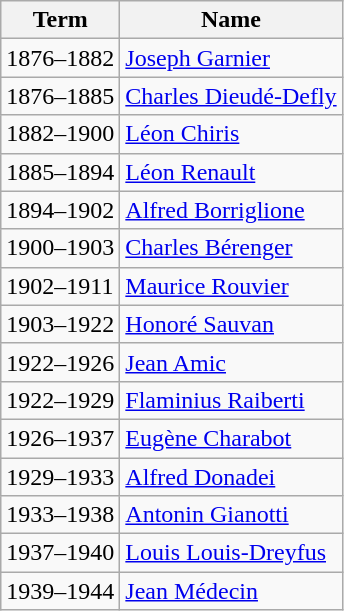<table class="wikitable sortable">
<tr>
<th>Term</th>
<th>Name</th>
</tr>
<tr>
<td>1876–1882</td>
<td><a href='#'>Joseph Garnier</a></td>
</tr>
<tr>
<td>1876–1885</td>
<td><a href='#'>Charles Dieudé-Defly</a></td>
</tr>
<tr>
<td>1882–1900</td>
<td><a href='#'>Léon Chiris</a></td>
</tr>
<tr>
<td>1885–1894</td>
<td><a href='#'>Léon Renault</a></td>
</tr>
<tr>
<td>1894–1902</td>
<td><a href='#'>Alfred Borriglione</a></td>
</tr>
<tr>
<td>1900–1903</td>
<td><a href='#'>Charles Bérenger</a></td>
</tr>
<tr>
<td>1902–1911</td>
<td><a href='#'>Maurice Rouvier</a></td>
</tr>
<tr>
<td>1903–1922</td>
<td><a href='#'>Honoré Sauvan</a></td>
</tr>
<tr>
<td>1922–1926</td>
<td><a href='#'>Jean Amic</a></td>
</tr>
<tr>
<td>1922–1929</td>
<td><a href='#'>Flaminius Raiberti</a></td>
</tr>
<tr>
<td>1926–1937</td>
<td><a href='#'>Eugène Charabot</a></td>
</tr>
<tr>
<td>1929–1933</td>
<td><a href='#'>Alfred Donadei</a></td>
</tr>
<tr>
<td>1933–1938</td>
<td><a href='#'>Antonin Gianotti</a></td>
</tr>
<tr>
<td>1937–1940</td>
<td><a href='#'>Louis Louis-Dreyfus</a></td>
</tr>
<tr>
<td>1939–1944</td>
<td><a href='#'>Jean Médecin</a></td>
</tr>
</table>
